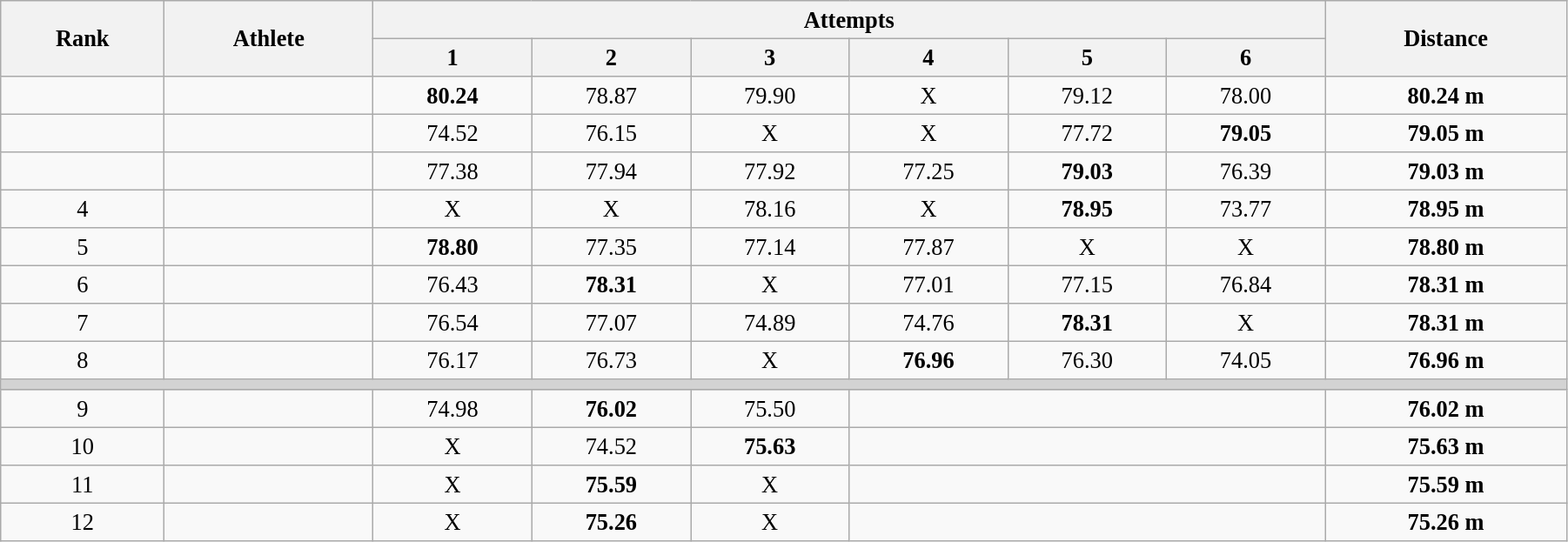<table class="wikitable" style=" text-align:center; font-size:110%;" width="95%">
<tr>
<th rowspan="2">Rank</th>
<th rowspan="2">Athlete</th>
<th colspan="6">Attempts</th>
<th rowspan="2">Distance</th>
</tr>
<tr>
<th>1</th>
<th>2</th>
<th>3</th>
<th>4</th>
<th>5</th>
<th>6</th>
</tr>
<tr>
<td></td>
<td align=left></td>
<td><strong>80.24</strong></td>
<td>78.87</td>
<td>79.90</td>
<td>X</td>
<td>79.12</td>
<td>78.00</td>
<td align="center"><strong>80.24 m</strong></td>
</tr>
<tr>
<td></td>
<td align=left></td>
<td>74.52</td>
<td>76.15</td>
<td>X</td>
<td>X</td>
<td>77.72</td>
<td><strong>79.05</strong></td>
<td><strong>79.05 m</strong></td>
</tr>
<tr>
<td></td>
<td align=left></td>
<td>77.38</td>
<td>77.94</td>
<td>77.92</td>
<td>77.25</td>
<td><strong>79.03</strong></td>
<td>76.39</td>
<td align="center"><strong>79.03 m</strong></td>
</tr>
<tr>
<td>4</td>
<td align=left></td>
<td>X</td>
<td>X</td>
<td>78.16</td>
<td>X</td>
<td><strong>78.95</strong></td>
<td>73.77</td>
<td align="center"><strong>78.95 m</strong></td>
</tr>
<tr>
<td>5</td>
<td align=left></td>
<td><strong>78.80</strong></td>
<td>77.35</td>
<td>77.14</td>
<td>77.87</td>
<td>X</td>
<td>X</td>
<td align="center"><strong>78.80 m</strong></td>
</tr>
<tr>
<td>6</td>
<td align=left></td>
<td>76.43</td>
<td><strong>78.31</strong></td>
<td>X</td>
<td>77.01</td>
<td>77.15</td>
<td>76.84</td>
<td align="center"><strong>78.31 m</strong></td>
</tr>
<tr>
<td>7</td>
<td align=left></td>
<td>76.54</td>
<td>77.07</td>
<td>74.89</td>
<td>74.76</td>
<td><strong>78.31</strong></td>
<td>X</td>
<td align="center"><strong>78.31 m</strong></td>
</tr>
<tr>
<td>8</td>
<td align=left></td>
<td>76.17</td>
<td>76.73</td>
<td>X</td>
<td><strong>76.96</strong></td>
<td>76.30</td>
<td>74.05</td>
<td align="center"><strong>76.96 m</strong></td>
</tr>
<tr>
<td colspan=9 bgcolor=lightgray></td>
</tr>
<tr>
<td>9</td>
<td align=left></td>
<td>74.98</td>
<td><strong>76.02</strong></td>
<td>75.50</td>
<td colspan=3></td>
<td><strong>76.02 m</strong></td>
</tr>
<tr>
<td>10</td>
<td align=left></td>
<td>X</td>
<td>74.52</td>
<td><strong>75.63</strong></td>
<td colspan="3"></td>
<td><strong>75.63 m</strong></td>
</tr>
<tr>
<td>11</td>
<td align=left></td>
<td>X</td>
<td><strong>75.59</strong></td>
<td>X</td>
<td colspan=3></td>
<td><strong>75.59 m</strong></td>
</tr>
<tr>
<td>12</td>
<td align=left></td>
<td>X</td>
<td><strong>75.26</strong></td>
<td>X</td>
<td colspan=3></td>
<td><strong>75.26 m</strong></td>
</tr>
</table>
